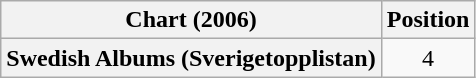<table class="wikitable plainrowheaders" style="text-align:center">
<tr>
<th scope="col">Chart (2006)</th>
<th scope="col">Position</th>
</tr>
<tr>
<th scope="row">Swedish Albums (Sverigetopplistan)</th>
<td>4</td>
</tr>
</table>
